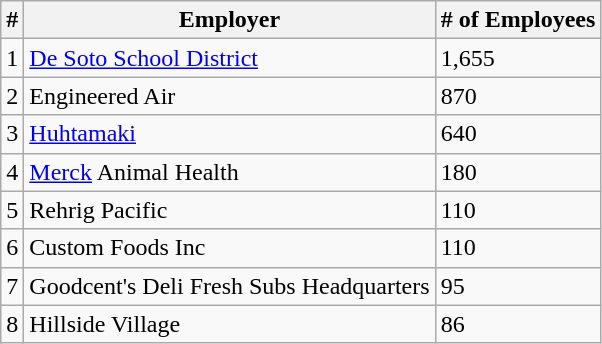<table class="wikitable">
<tr>
<th>#</th>
<th>Employer</th>
<th># of Employees</th>
</tr>
<tr>
<td>1</td>
<td><a href='#'>De Soto School District</a></td>
<td>1,655</td>
</tr>
<tr>
<td>2</td>
<td>Engineered Air</td>
<td>870</td>
</tr>
<tr>
<td>3</td>
<td><a href='#'>Huhtamaki</a></td>
<td>640</td>
</tr>
<tr>
<td>4</td>
<td><a href='#'>Merck</a> Animal Health</td>
<td>180</td>
</tr>
<tr>
<td>5</td>
<td>Rehrig Pacific</td>
<td>110</td>
</tr>
<tr>
<td>6</td>
<td>Custom Foods Inc</td>
<td>110</td>
</tr>
<tr>
<td>7</td>
<td>Goodcent's Deli Fresh Subs Headquarters</td>
<td>95</td>
</tr>
<tr>
<td>8</td>
<td>Hillside Village</td>
<td>86</td>
</tr>
</table>
